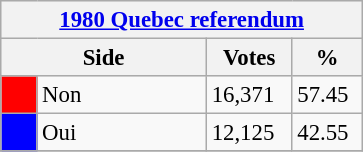<table class="wikitable" style="font-size: 95%; clear:both">
<tr style="background-color:#E9E9E9">
<th colspan=4><a href='#'>1980 Quebec referendum</a></th>
</tr>
<tr style="background-color:#E9E9E9">
<th colspan=2 style="width: 130px">Side</th>
<th style="width: 50px">Votes</th>
<th style="width: 40px">%</th>
</tr>
<tr>
<td bgcolor="red"></td>
<td>Non</td>
<td>16,371</td>
<td>57.45</td>
</tr>
<tr>
<td bgcolor="blue"></td>
<td>Oui</td>
<td>12,125</td>
<td>42.55</td>
</tr>
<tr>
</tr>
</table>
